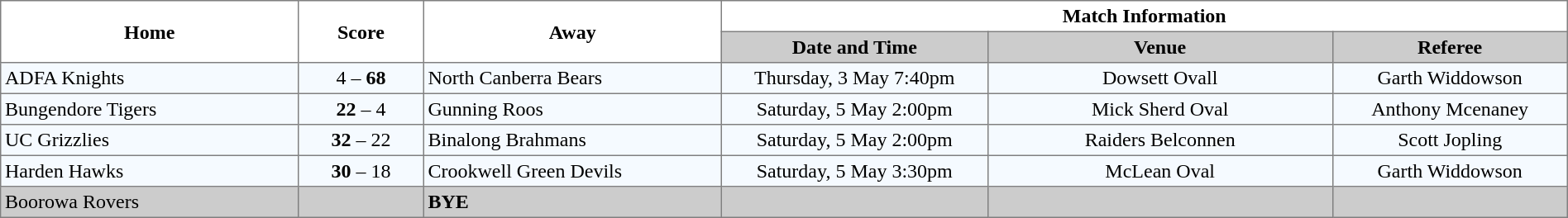<table border="1" cellpadding="3" cellspacing="0" width="100%" style="border-collapse:collapse;  text-align:center;">
<tr>
<th rowspan="2" width="19%">Home</th>
<th rowspan="2" width="8%">Score</th>
<th rowspan="2" width="19%">Away</th>
<th colspan="3">Match Information</th>
</tr>
<tr bgcolor="#CCCCCC">
<th width="17%">Date and Time</th>
<th width="22%">Venue</th>
<th width="50%">Referee</th>
</tr>
<tr style="text-align:center; background:#f5faff;">
<td align="left"> ADFA Knights</td>
<td>4 – <strong>68</strong></td>
<td align="left"> North Canberra Bears</td>
<td>Thursday, 3 May 7:40pm</td>
<td>Dowsett Ovall</td>
<td>Garth Widdowson</td>
</tr>
<tr style="text-align:center; background:#f5faff;">
<td align="left"> Bungendore Tigers</td>
<td><strong>22</strong> – 4</td>
<td align="left"> Gunning Roos</td>
<td>Saturday, 5 May 2:00pm</td>
<td>Mick Sherd Oval</td>
<td>Anthony Mcenaney</td>
</tr>
<tr style="text-align:center; background:#f5faff;">
<td align="left"><strong></strong> UC Grizzlies</td>
<td><strong>32</strong> – 22</td>
<td align="left"> Binalong Brahmans</td>
<td>Saturday, 5 May 2:00pm</td>
<td>Raiders Belconnen</td>
<td>Scott Jopling</td>
</tr>
<tr style="text-align:center; background:#f5faff;">
<td align="left"> Harden Hawks</td>
<td><strong>30</strong> – 18</td>
<td align="left"> Crookwell Green Devils</td>
<td>Saturday, 5 May 3:30pm</td>
<td>McLean Oval</td>
<td>Garth Widdowson</td>
</tr>
<tr style="text-align:center; background:#CCCCCC;">
<td align="left"> Boorowa Rovers</td>
<td></td>
<td align="left"><strong>BYE</strong></td>
<td></td>
<td></td>
<td></td>
</tr>
</table>
